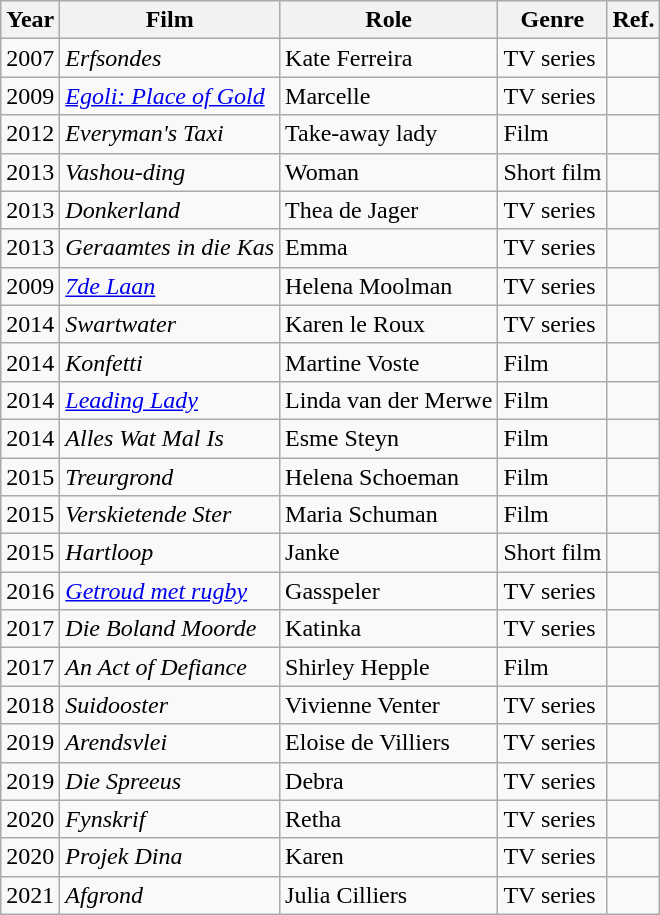<table class="wikitable">
<tr>
<th>Year</th>
<th>Film</th>
<th>Role</th>
<th>Genre</th>
<th>Ref.</th>
</tr>
<tr>
<td>2007</td>
<td><em>Erfsondes</em></td>
<td>Kate Ferreira</td>
<td>TV series</td>
<td></td>
</tr>
<tr>
<td>2009</td>
<td><em><a href='#'>Egoli: Place of Gold</a></em></td>
<td>Marcelle</td>
<td>TV series</td>
<td></td>
</tr>
<tr>
<td>2012</td>
<td><em>Everyman's Taxi</em></td>
<td>Take-away lady</td>
<td>Film</td>
<td></td>
</tr>
<tr>
<td>2013</td>
<td><em>Vashou-ding</em></td>
<td>Woman</td>
<td>Short film</td>
<td></td>
</tr>
<tr>
<td>2013</td>
<td><em>Donkerland</em></td>
<td>Thea de Jager</td>
<td>TV series</td>
<td></td>
</tr>
<tr>
<td>2013</td>
<td><em>Geraamtes in die Kas</em></td>
<td>Emma</td>
<td>TV series</td>
<td></td>
</tr>
<tr>
<td>2009</td>
<td><em><a href='#'>7de Laan</a></em></td>
<td>Helena Moolman</td>
<td>TV series</td>
<td></td>
</tr>
<tr>
<td>2014</td>
<td><em>Swartwater</em></td>
<td>Karen le Roux</td>
<td>TV series</td>
<td></td>
</tr>
<tr>
<td>2014</td>
<td><em>Konfetti</em></td>
<td>Martine Voste</td>
<td>Film</td>
<td></td>
</tr>
<tr>
<td>2014</td>
<td><em><a href='#'>Leading Lady</a></em></td>
<td>Linda van der Merwe</td>
<td>Film</td>
<td></td>
</tr>
<tr>
<td>2014</td>
<td><em>Alles Wat Mal Is</em></td>
<td>Esme Steyn</td>
<td>Film</td>
<td></td>
</tr>
<tr>
<td>2015</td>
<td><em>Treurgrond</em></td>
<td>Helena Schoeman</td>
<td>Film</td>
<td></td>
</tr>
<tr>
<td>2015</td>
<td><em>Verskietende Ster</em></td>
<td>Maria Schuman</td>
<td>Film</td>
<td></td>
</tr>
<tr>
<td>2015</td>
<td><em>Hartloop</em></td>
<td>Janke</td>
<td>Short film</td>
<td></td>
</tr>
<tr>
<td>2016</td>
<td><em><a href='#'>Getroud met rugby</a></em></td>
<td>Gasspeler</td>
<td>TV series</td>
<td></td>
</tr>
<tr>
<td>2017</td>
<td><em>Die Boland Moorde</em></td>
<td>Katinka</td>
<td>TV series</td>
<td></td>
</tr>
<tr>
<td>2017</td>
<td><em>An Act of Defiance</em></td>
<td>Shirley Hepple</td>
<td>Film</td>
<td></td>
</tr>
<tr>
<td>2018</td>
<td><em>Suidooster</em></td>
<td>Vivienne Venter</td>
<td>TV series</td>
<td></td>
</tr>
<tr>
<td>2019</td>
<td><em>Arendsvlei</em></td>
<td>Eloise de Villiers</td>
<td>TV series</td>
<td></td>
</tr>
<tr>
<td>2019</td>
<td><em>Die Spreeus</em></td>
<td>Debra</td>
<td>TV series</td>
<td></td>
</tr>
<tr>
<td>2020</td>
<td><em>Fynskrif</em></td>
<td>Retha</td>
<td>TV series</td>
<td></td>
</tr>
<tr>
<td>2020</td>
<td><em>Projek Dina</em></td>
<td>Karen</td>
<td>TV series</td>
<td></td>
</tr>
<tr>
<td>2021</td>
<td><em>Afgrond</em></td>
<td>Julia Cilliers</td>
<td>TV series</td>
<td></td>
</tr>
</table>
